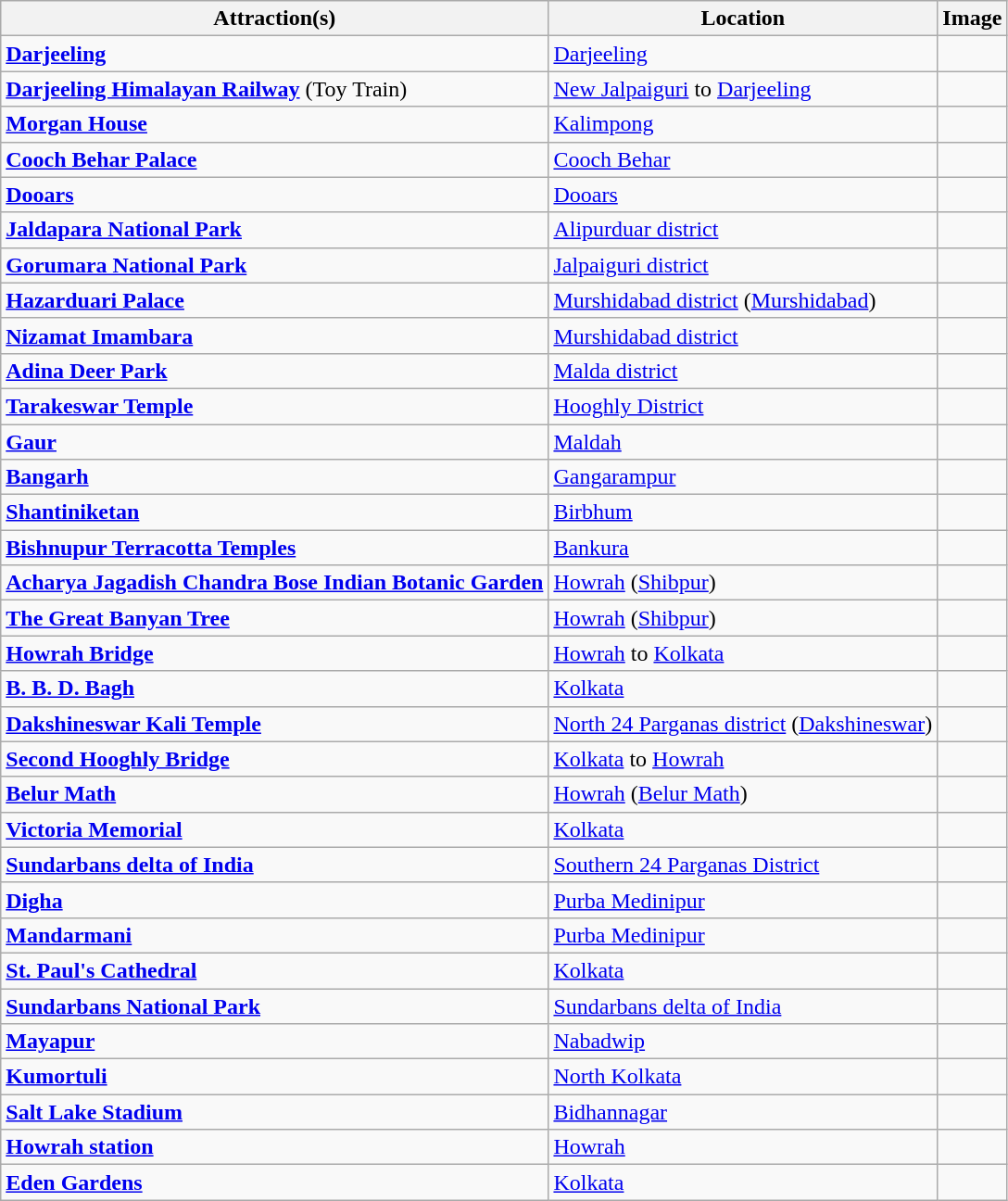<table class="wikitable">
<tr>
<th>Attraction(s)</th>
<th>Location</th>
<th>Image</th>
</tr>
<tr>
<td><strong><a href='#'>Darjeeling</a></strong></td>
<td><a href='#'>Darjeeling</a></td>
<td></td>
</tr>
<tr>
<td><strong><a href='#'>Darjeeling Himalayan Railway</a></strong> (Toy Train)</td>
<td><a href='#'>New Jalpaiguri</a> to <a href='#'>Darjeeling</a></td>
<td></td>
</tr>
<tr>
<td><strong><a href='#'>Morgan House</a></strong></td>
<td><a href='#'>Kalimpong</a></td>
<td></td>
</tr>
<tr>
<td><strong><a href='#'>Cooch Behar Palace</a></strong></td>
<td><a href='#'>Cooch Behar</a></td>
<td></td>
</tr>
<tr>
<td><strong><a href='#'>Dooars</a></strong></td>
<td><a href='#'>Dooars</a></td>
<td></td>
</tr>
<tr>
<td><strong><a href='#'>Jaldapara National Park</a></strong></td>
<td><a href='#'>Alipurduar district</a></td>
<td></td>
</tr>
<tr>
<td><strong><a href='#'>Gorumara National Park</a></strong></td>
<td><a href='#'>Jalpaiguri district</a></td>
<td></td>
</tr>
<tr>
<td><strong><a href='#'>Hazarduari Palace</a></strong></td>
<td><a href='#'>Murshidabad district</a> (<a href='#'>Murshidabad</a>)</td>
<td></td>
</tr>
<tr>
<td><strong><a href='#'>Nizamat Imambara</a></strong></td>
<td><a href='#'>Murshidabad district</a></td>
<td></td>
</tr>
<tr>
<td><strong><a href='#'>Adina Deer Park</a></strong></td>
<td><a href='#'>Malda district</a></td>
<td></td>
</tr>
<tr>
<td><strong><a href='#'>Tarakeswar Temple</a></strong></td>
<td><a href='#'>Hooghly District</a></td>
<td></td>
</tr>
<tr>
<td><strong><a href='#'>Gaur</a></strong></td>
<td><a href='#'>Maldah</a></td>
<td></td>
</tr>
<tr>
<td><strong><a href='#'>Bangarh</a></strong></td>
<td><a href='#'>Gangarampur</a></td>
<td></td>
</tr>
<tr>
<td><strong><a href='#'>Shantiniketan</a></strong></td>
<td><a href='#'>Birbhum</a></td>
<td></td>
</tr>
<tr>
<td><strong><a href='#'>Bishnupur Terracotta Temples</a></strong></td>
<td><a href='#'>Bankura</a></td>
<td></td>
</tr>
<tr>
<td><strong><a href='#'>Acharya Jagadish Chandra Bose Indian Botanic Garden</a></strong></td>
<td><a href='#'>Howrah</a> (<a href='#'>Shibpur</a>)</td>
<td></td>
</tr>
<tr>
<td><strong><a href='#'>The Great Banyan Tree</a></strong></td>
<td><a href='#'>Howrah</a> (<a href='#'>Shibpur</a>)</td>
<td></td>
</tr>
<tr>
<td><strong><a href='#'>Howrah Bridge</a></strong></td>
<td><a href='#'>Howrah</a> to <a href='#'>Kolkata</a></td>
<td></td>
</tr>
<tr>
<td><strong><a href='#'>B. B. D. Bagh</a></strong></td>
<td><a href='#'>Kolkata</a></td>
<td></td>
</tr>
<tr>
<td><strong><a href='#'>Dakshineswar Kali Temple</a></strong></td>
<td><a href='#'>North 24 Parganas district</a> (<a href='#'>Dakshineswar</a>)</td>
<td></td>
</tr>
<tr>
<td><strong><a href='#'>Second Hooghly Bridge</a></strong></td>
<td><a href='#'>Kolkata</a> to <a href='#'>Howrah</a></td>
<td></td>
</tr>
<tr>
<td><strong><a href='#'>Belur Math</a></strong></td>
<td><a href='#'>Howrah</a> (<a href='#'>Belur Math</a>)</td>
<td></td>
</tr>
<tr>
<td><strong><a href='#'>Victoria Memorial</a></strong></td>
<td><a href='#'>Kolkata</a></td>
<td></td>
</tr>
<tr>
<td><strong><a href='#'>Sundarbans delta of India</a></strong></td>
<td><a href='#'>Southern 24 Parganas District</a></td>
<td></td>
</tr>
<tr>
<td><strong><a href='#'>Digha</a></strong></td>
<td><a href='#'>Purba Medinipur</a></td>
<td></td>
</tr>
<tr>
<td><strong><a href='#'>Mandarmani</a></strong></td>
<td><a href='#'>Purba Medinipur</a></td>
<td></td>
</tr>
<tr>
<td><strong><a href='#'>St. Paul's Cathedral</a></strong></td>
<td><a href='#'>Kolkata</a></td>
<td></td>
</tr>
<tr>
<td><strong><a href='#'>Sundarbans National Park</a></strong></td>
<td><a href='#'>Sundarbans delta of India</a></td>
<td></td>
</tr>
<tr>
<td><strong><a href='#'>Mayapur</a></strong></td>
<td><a href='#'>Nabadwip</a></td>
<td></td>
</tr>
<tr>
<td><strong><a href='#'>Kumortuli</a></strong></td>
<td><a href='#'>North Kolkata</a></td>
<td></td>
</tr>
<tr>
<td><strong><a href='#'>Salt Lake Stadium</a></strong></td>
<td><a href='#'>Bidhannagar</a></td>
<td></td>
</tr>
<tr>
<td><strong><a href='#'>Howrah station</a></strong></td>
<td><a href='#'>Howrah</a></td>
<td></td>
</tr>
<tr>
<td><strong><a href='#'>Eden Gardens</a></strong></td>
<td><a href='#'>Kolkata</a></td>
<td></td>
</tr>
</table>
